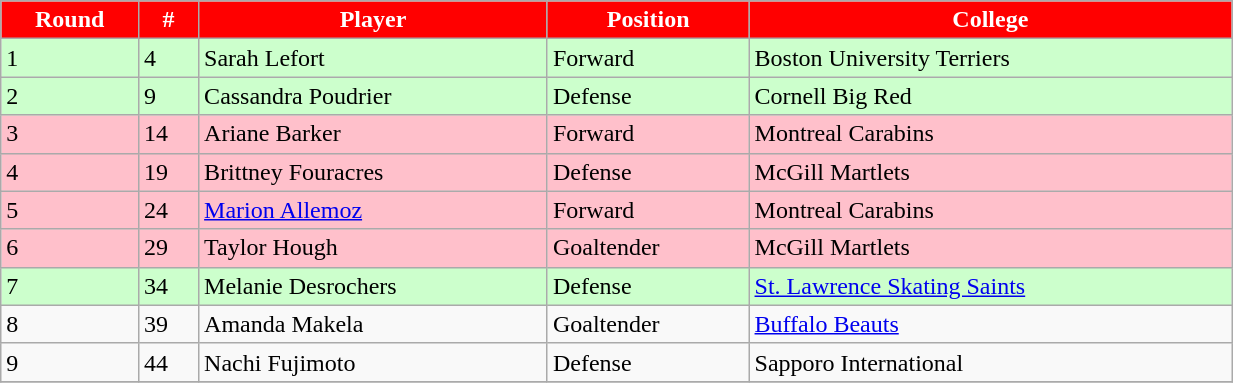<table class="wikitable" width="65%">
<tr align="center">
<th style="background:red;color:#FFFFFF;">Round</th>
<th style="background:red;color:#FFFFFF;">#</th>
<th style="background:red;color:#FFFFFF;">Player</th>
<th style="background:red;color:#FFFFFF;">Position</th>
<th style="background:red;color:#FFFFFF;">College</th>
</tr>
<tr bgcolor="#CCFFCC">
<td>1</td>
<td>4</td>
<td>Sarah Lefort</td>
<td>Forward</td>
<td>Boston University Terriers</td>
</tr>
<tr bgcolor="#CCFFCC">
<td>2</td>
<td>9</td>
<td>Cassandra Poudrier</td>
<td>Defense</td>
<td>Cornell Big Red</td>
</tr>
<tr bgcolor="pink">
<td>3</td>
<td>14</td>
<td>Ariane Barker</td>
<td>Forward</td>
<td>Montreal Carabins</td>
</tr>
<tr bgcolor="pink">
<td>4</td>
<td>19</td>
<td>Brittney Fouracres</td>
<td>Defense</td>
<td>McGill Martlets</td>
</tr>
<tr bgcolor="pink">
<td>5</td>
<td>24</td>
<td><a href='#'>Marion Allemoz</a></td>
<td>Forward</td>
<td>Montreal Carabins</td>
</tr>
<tr bgcolor="pink">
<td>6</td>
<td>29</td>
<td>Taylor Hough</td>
<td>Goaltender</td>
<td>McGill Martlets</td>
</tr>
<tr bgcolor="#CCFFCC">
<td>7</td>
<td>34</td>
<td>Melanie Desrochers</td>
<td>Defense</td>
<td><a href='#'>St. Lawrence Skating Saints</a></td>
</tr>
<tr>
<td>8</td>
<td>39</td>
<td>Amanda Makela</td>
<td>Goaltender</td>
<td><a href='#'>Buffalo Beauts</a></td>
</tr>
<tr>
<td>9</td>
<td>44</td>
<td>Nachi Fujimoto</td>
<td>Defense</td>
<td>Sapporo International</td>
</tr>
<tr>
</tr>
</table>
